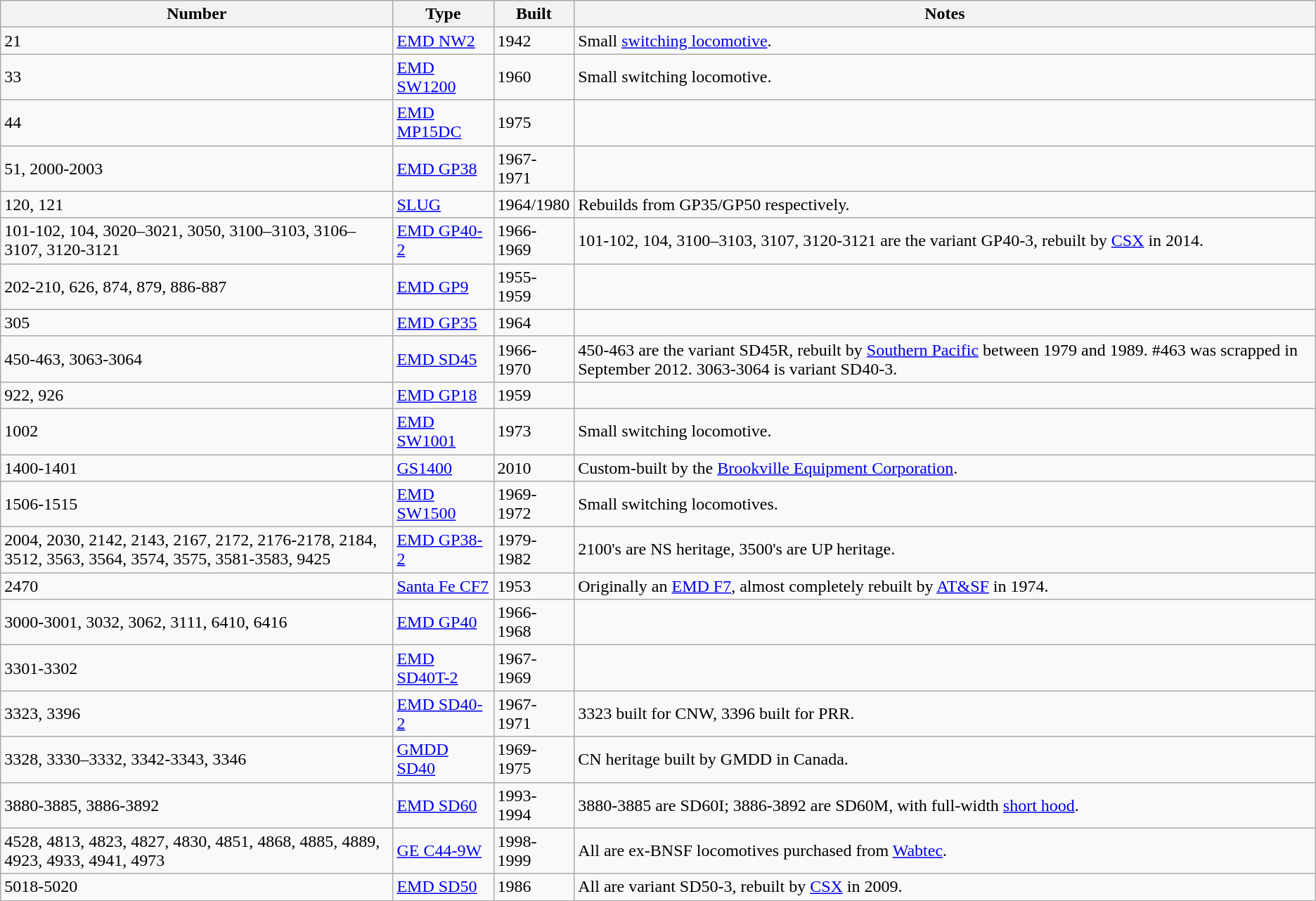<table class="wikitable">
<tr>
<th>Number</th>
<th>Type</th>
<th>Built</th>
<th>Notes</th>
</tr>
<tr>
<td>21</td>
<td><a href='#'>EMD NW2</a></td>
<td>1942</td>
<td>Small <a href='#'>switching locomotive</a>.</td>
</tr>
<tr>
<td>33</td>
<td><a href='#'>EMD SW1200</a></td>
<td>1960</td>
<td>Small switching locomotive.</td>
</tr>
<tr>
<td>44</td>
<td><a href='#'>EMD MP15DC</a></td>
<td>1975</td>
<td></td>
</tr>
<tr>
<td>51, 2000-2003</td>
<td><a href='#'>EMD GP38</a></td>
<td>1967-1971</td>
<td></td>
</tr>
<tr>
<td>120, 121</td>
<td><a href='#'>SLUG</a></td>
<td>1964/1980</td>
<td>Rebuilds from GP35/GP50 respectively.</td>
</tr>
<tr>
<td>101-102, 104, 3020–3021, 3050, 3100–3103, 3106–3107, 3120-3121</td>
<td><a href='#'>EMD GP40-2</a></td>
<td>1966-1969</td>
<td>101-102, 104, 3100–3103, 3107, 3120-3121 are the variant GP40-3, rebuilt by <a href='#'>CSX</a> in 2014.</td>
</tr>
<tr>
<td>202-210, 626, 874, 879, 886-887</td>
<td><a href='#'>EMD GP9</a></td>
<td>1955-1959</td>
<td></td>
</tr>
<tr>
<td>305</td>
<td><a href='#'>EMD GP35</a></td>
<td>1964</td>
<td></td>
</tr>
<tr>
<td>450-463, 3063-3064</td>
<td><a href='#'>EMD SD45</a></td>
<td>1966-1970</td>
<td>450-463 are the variant SD45R, rebuilt by <a href='#'>Southern Pacific</a> between 1979 and 1989. #463 was scrapped in September 2012. 3063-3064 is variant SD40-3.</td>
</tr>
<tr>
<td>922, 926</td>
<td><a href='#'>EMD GP18</a></td>
<td>1959</td>
<td></td>
</tr>
<tr>
<td>1002</td>
<td><a href='#'>EMD SW1001</a></td>
<td>1973</td>
<td>Small switching locomotive.</td>
</tr>
<tr>
<td>1400-1401</td>
<td><a href='#'>GS1400</a></td>
<td>2010</td>
<td>Custom-built by the <a href='#'>Brookville Equipment Corporation</a>.</td>
</tr>
<tr>
<td>1506-1515</td>
<td><a href='#'>EMD SW1500</a></td>
<td>1969-1972</td>
<td>Small switching locomotives.</td>
</tr>
<tr>
<td>2004, 2030, 2142, 2143, 2167, 2172, 2176-2178, 2184,<br>3512, 3563, 3564, 3574, 3575, 3581-3583, 9425</td>
<td><a href='#'>EMD GP38-2</a></td>
<td>1979-1982</td>
<td>2100's are NS heritage, 3500's are UP heritage.</td>
</tr>
<tr>
<td>2470</td>
<td><a href='#'>Santa Fe CF7</a></td>
<td>1953</td>
<td>Originally an <a href='#'>EMD F7</a>, almost completely rebuilt by <a href='#'>AT&SF</a> in 1974.</td>
</tr>
<tr>
<td>3000-3001, 3032, 3062, 3111, 6410, 6416</td>
<td><a href='#'>EMD GP40</a></td>
<td>1966-1968</td>
<td></td>
</tr>
<tr>
<td>3301-3302</td>
<td><a href='#'>EMD SD40T-2</a></td>
<td>1967-1969</td>
<td></td>
</tr>
<tr>
<td>3323, 3396</td>
<td><a href='#'>EMD SD40-2</a></td>
<td>1967-1971</td>
<td>3323 built for CNW, 3396 built for PRR.</td>
</tr>
<tr>
<td>3328, 3330–3332, 3342-3343, 3346</td>
<td><a href='#'>GMDD SD40</a></td>
<td>1969-1975</td>
<td>CN heritage built by GMDD in Canada.</td>
</tr>
<tr>
<td>3880-3885, 3886-3892</td>
<td><a href='#'>EMD SD60</a></td>
<td>1993-1994</td>
<td>3880-3885 are SD60I; 3886-3892 are SD60M, with full-width <a href='#'>short hood</a>.</td>
</tr>
<tr>
<td>4528, 4813, 4823, 4827, 4830, 4851, 4868, 4885, 4889, 4923, 4933, 4941, 4973</td>
<td><a href='#'>GE C44-9W</a></td>
<td>1998-1999</td>
<td>All are ex-BNSF locomotives purchased from <a href='#'>Wabtec</a>.</td>
</tr>
<tr>
<td>5018-5020</td>
<td><a href='#'>EMD SD50</a></td>
<td>1986</td>
<td>All are variant SD50-3, rebuilt by <a href='#'>CSX</a> in 2009.</td>
</tr>
</table>
